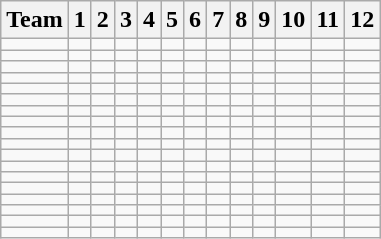<table class="wikitable sortable" style=text-align:center>
<tr>
<th>Team</th>
<th>1</th>
<th>2</th>
<th>3</th>
<th>4</th>
<th>5</th>
<th>6</th>
<th>7</th>
<th>8</th>
<th>9</th>
<th>10</th>
<th>11</th>
<th>12</th>
</tr>
<tr>
<td align=left></td>
<td></td>
<td></td>
<td></td>
<td></td>
<td></td>
<td></td>
<td></td>
<td></td>
<td></td>
<td></td>
<td></td>
<td></td>
</tr>
<tr>
<td align=left></td>
<td></td>
<td></td>
<td></td>
<td></td>
<td></td>
<td></td>
<td></td>
<td></td>
<td></td>
<td></td>
<td></td>
<td></td>
</tr>
<tr>
<td align=left></td>
<td></td>
<td></td>
<td></td>
<td></td>
<td></td>
<td></td>
<td></td>
<td></td>
<td></td>
<td></td>
<td></td>
<td></td>
</tr>
<tr>
<td align=left></td>
<td></td>
<td></td>
<td></td>
<td></td>
<td></td>
<td></td>
<td></td>
<td></td>
<td></td>
<td></td>
<td></td>
<td></td>
</tr>
<tr>
<td align=left></td>
<td></td>
<td></td>
<td></td>
<td></td>
<td></td>
<td></td>
<td></td>
<td></td>
<td></td>
<td></td>
<td></td>
<td></td>
</tr>
<tr>
<td align=left></td>
<td></td>
<td></td>
<td></td>
<td></td>
<td></td>
<td></td>
<td></td>
<td></td>
<td></td>
<td></td>
<td></td>
<td></td>
</tr>
<tr>
<td align=left></td>
<td></td>
<td></td>
<td></td>
<td></td>
<td></td>
<td></td>
<td></td>
<td></td>
<td></td>
<td></td>
<td></td>
<td></td>
</tr>
<tr>
<td align=left></td>
<td></td>
<td></td>
<td></td>
<td></td>
<td></td>
<td></td>
<td></td>
<td></td>
<td></td>
<td></td>
<td></td>
<td></td>
</tr>
<tr>
<td align=left></td>
<td></td>
<td></td>
<td></td>
<td></td>
<td></td>
<td></td>
<td></td>
<td></td>
<td></td>
<td></td>
<td></td>
<td></td>
</tr>
<tr>
<td align=left></td>
<td></td>
<td></td>
<td></td>
<td></td>
<td></td>
<td></td>
<td></td>
<td></td>
<td></td>
<td></td>
<td></td>
<td></td>
</tr>
<tr>
<td align=left></td>
<td></td>
<td></td>
<td></td>
<td></td>
<td></td>
<td></td>
<td></td>
<td></td>
<td></td>
<td></td>
<td></td>
<td></td>
</tr>
<tr>
<td align=left></td>
<td></td>
<td></td>
<td></td>
<td></td>
<td></td>
<td></td>
<td></td>
<td></td>
<td></td>
<td></td>
<td></td>
<td></td>
</tr>
<tr>
<td align=left></td>
<td></td>
<td></td>
<td></td>
<td></td>
<td></td>
<td></td>
<td></td>
<td></td>
<td></td>
<td></td>
<td></td>
<td></td>
</tr>
<tr>
<td align=left></td>
<td></td>
<td></td>
<td></td>
<td></td>
<td></td>
<td></td>
<td></td>
<td></td>
<td></td>
<td></td>
<td></td>
<td></td>
</tr>
<tr>
<td align=left></td>
<td></td>
<td></td>
<td></td>
<td></td>
<td></td>
<td></td>
<td></td>
<td></td>
<td></td>
<td></td>
<td></td>
<td></td>
</tr>
<tr>
<td align=left></td>
<td></td>
<td></td>
<td></td>
<td></td>
<td></td>
<td></td>
<td></td>
<td></td>
<td></td>
<td></td>
<td></td>
<td></td>
</tr>
<tr>
<td align=left></td>
<td></td>
<td></td>
<td></td>
<td></td>
<td></td>
<td></td>
<td></td>
<td></td>
<td></td>
<td></td>
<td></td>
<td></td>
</tr>
<tr>
<td align=left></td>
<td></td>
<td></td>
<td></td>
<td></td>
<td></td>
<td></td>
<td></td>
<td></td>
<td></td>
<td></td>
<td></td>
<td></td>
</tr>
</table>
